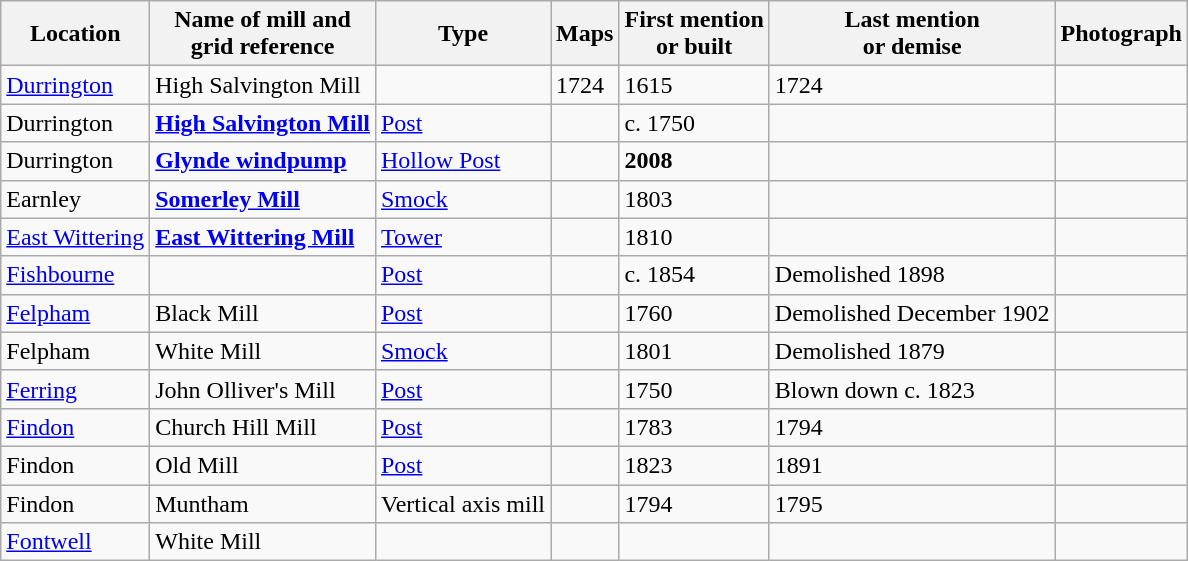<table class="wikitable">
<tr>
<th>Location</th>
<th>Name of mill and<br>grid reference</th>
<th>Type</th>
<th>Maps</th>
<th>First mention<br>or built</th>
<th>Last mention<br> or demise</th>
<th>Photograph</th>
</tr>
<tr>
<td><a href='#'>Durrington</a></td>
<td>High Salvington Mill</td>
<td></td>
<td>1724</td>
<td>1615</td>
<td>1724</td>
<td></td>
</tr>
<tr>
<td>Durrington</td>
<td><strong><a href='#'>High Salvington Mill</a></strong><br></td>
<td><a href='#'>Post</a></td>
<td></td>
<td>c. 1750</td>
<td></td>
<td></td>
</tr>
<tr>
<td>Durrington</td>
<td><strong><a href='#'>Glynde windpump</a></strong><br></td>
<td><a href='#'>Hollow Post</a></td>
<td></td>
<td><strong>2008</strong></td>
<td></td>
<td></td>
</tr>
<tr>
<td>Earnley</td>
<td><strong><a href='#'>Somerley Mill</a></strong><br></td>
<td><a href='#'>Smock</a></td>
<td></td>
<td>1803</td>
<td></td>
<td></td>
</tr>
<tr>
<td><a href='#'>East Wittering</a></td>
<td><strong><a href='#'>East Wittering Mill</a></strong><br></td>
<td><a href='#'>Tower</a></td>
<td></td>
<td>1810</td>
<td></td>
<td></td>
</tr>
<tr>
<td><a href='#'>Fishbourne</a></td>
<td></td>
<td><a href='#'>Post</a></td>
<td></td>
<td>c. 1854</td>
<td>Demolished 1898</td>
<td></td>
</tr>
<tr>
<td><a href='#'>Felpham</a></td>
<td>Black Mill</td>
<td><a href='#'>Post</a></td>
<td></td>
<td>1760</td>
<td>Demolished December 1902</td>
<td></td>
</tr>
<tr>
<td>Felpham</td>
<td>White Mill</td>
<td><a href='#'>Smock</a></td>
<td></td>
<td>1801</td>
<td>Demolished 1879</td>
<td></td>
</tr>
<tr>
<td><a href='#'>Ferring</a></td>
<td>John Olliver's Mill</td>
<td><a href='#'>Post</a></td>
<td></td>
<td>1750</td>
<td>Blown down c. 1823</td>
<td></td>
</tr>
<tr>
<td><a href='#'>Findon</a></td>
<td>Church Hill Mill</td>
<td><a href='#'>Post</a></td>
<td></td>
<td>1783</td>
<td>1794</td>
<td></td>
</tr>
<tr>
<td>Findon</td>
<td>Old Mill</td>
<td><a href='#'>Post</a></td>
<td></td>
<td>1823</td>
<td>1891</td>
<td></td>
</tr>
<tr>
<td>Findon</td>
<td>Muntham</td>
<td>Vertical axis mill</td>
<td></td>
<td>1794</td>
<td>1795</td>
<td></td>
</tr>
<tr>
<td><a href='#'>Fontwell</a></td>
<td>White Mill</td>
<td></td>
<td></td>
<td></td>
<td></td>
<td></td>
</tr>
</table>
